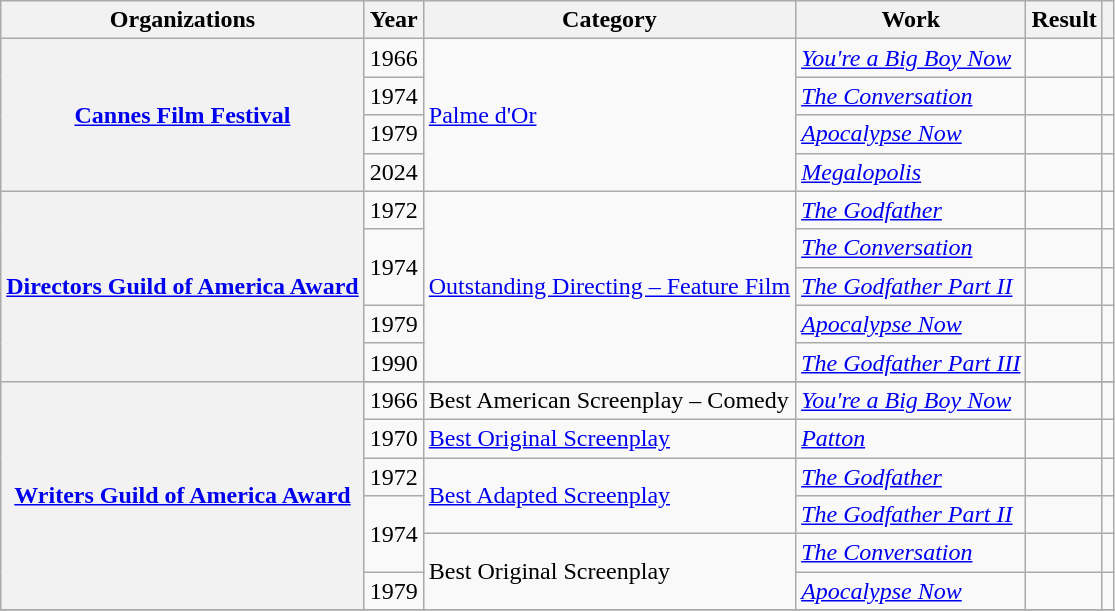<table class= "wikitable plainrowheaders sortable">
<tr>
<th>Organizations</th>
<th scope="col">Year</th>
<th scope="col">Category</th>
<th scope="col">Work</th>
<th scope="col">Result</th>
<th scope="col" class="unsortable"></th>
</tr>
<tr>
<th scope="row" rowspan="4"><a href='#'>Cannes Film Festival</a></th>
<td style="text-align:center;">1966</td>
<td rowspan=4><a href='#'>Palme d'Or</a></td>
<td><em><a href='#'>You're a Big Boy Now</a></em></td>
<td></td>
<td></td>
</tr>
<tr>
<td style="text-align:center;">1974</td>
<td><em><a href='#'>The Conversation</a></em></td>
<td></td>
<td></td>
</tr>
<tr>
<td style="text-align:center;">1979</td>
<td><em><a href='#'>Apocalypse Now</a></em></td>
<td></td>
<td></td>
</tr>
<tr>
<td style="text-align:center;">2024</td>
<td><em><a href='#'>Megalopolis</a></em></td>
<td></td>
<td></td>
</tr>
<tr>
<th scope="row" rowspan="5"><a href='#'>Directors Guild of America Award</a></th>
<td style="text-align:center;">1972</td>
<td rowspan=5><a href='#'>Outstanding Directing – Feature Film</a></td>
<td><em><a href='#'>The Godfather</a></em></td>
<td></td>
<td></td>
</tr>
<tr>
<td style="text-align:center;", rowspan=2>1974</td>
<td><em><a href='#'>The Conversation</a></em></td>
<td></td>
<td></td>
</tr>
<tr>
<td><em><a href='#'>The Godfather Part II</a></em></td>
<td></td>
<td></td>
</tr>
<tr>
<td style="text-align:center;">1979</td>
<td><em><a href='#'>Apocalypse Now</a></em></td>
<td></td>
<td></td>
</tr>
<tr>
<td style="text-align:center;">1990</td>
<td><em><a href='#'>The Godfather Part III</a></em></td>
<td></td>
<td></td>
</tr>
<tr>
<th scope="row" rowspan="7"><a href='#'>Writers Guild of America Award</a></th>
</tr>
<tr>
<td style="text-align:center;">1966</td>
<td>Best American Screenplay – Comedy</td>
<td><em><a href='#'>You're a Big Boy Now</a></em></td>
<td></td>
<td></td>
</tr>
<tr>
<td style="text-align:center;">1970</td>
<td><a href='#'>Best Original Screenplay</a></td>
<td><em><a href='#'>Patton</a></em></td>
<td></td>
<td></td>
</tr>
<tr>
<td style="text-align:center;">1972</td>
<td rowspan=2><a href='#'>Best Adapted Screenplay</a></td>
<td><em><a href='#'>The Godfather</a></em></td>
<td></td>
<td></td>
</tr>
<tr>
<td style="text-align:center;", rowspan=2>1974</td>
<td><em><a href='#'>The Godfather Part II</a></em></td>
<td></td>
<td></td>
</tr>
<tr>
<td rowspan=2>Best Original Screenplay</td>
<td><em><a href='#'>The Conversation</a></em></td>
<td></td>
<td></td>
</tr>
<tr>
<td style="text-align:center;">1979</td>
<td><em><a href='#'>Apocalypse Now</a></em></td>
<td></td>
<td></td>
</tr>
<tr>
</tr>
</table>
